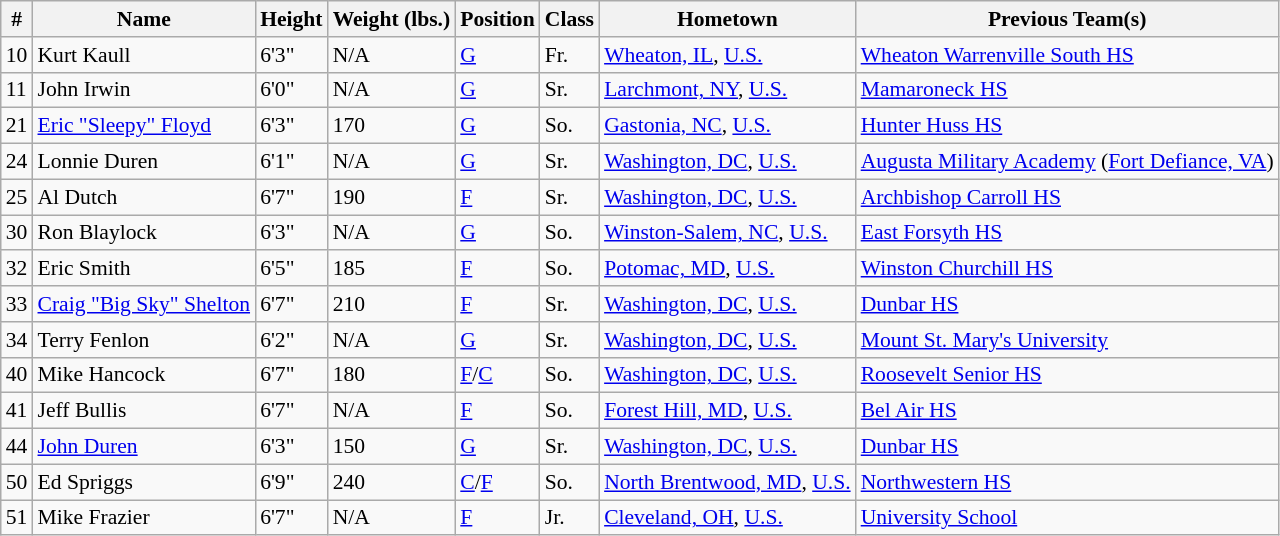<table class="wikitable" style="font-size: 90%">
<tr>
<th>#</th>
<th>Name</th>
<th>Height</th>
<th>Weight (lbs.)</th>
<th>Position</th>
<th>Class</th>
<th>Hometown</th>
<th>Previous Team(s)</th>
</tr>
<tr>
<td>10</td>
<td>Kurt Kaull</td>
<td>6'3"</td>
<td>N/A</td>
<td><a href='#'>G</a></td>
<td>Fr.</td>
<td><a href='#'>Wheaton, IL</a>, <a href='#'>U.S.</a></td>
<td><a href='#'>Wheaton Warrenville South HS</a></td>
</tr>
<tr>
<td>11</td>
<td>John Irwin</td>
<td>6'0"</td>
<td>N/A</td>
<td><a href='#'>G</a></td>
<td>Sr.</td>
<td><a href='#'>Larchmont, NY</a>, <a href='#'>U.S.</a></td>
<td><a href='#'>Mamaroneck HS</a></td>
</tr>
<tr>
<td>21</td>
<td><a href='#'>Eric "Sleepy" Floyd</a></td>
<td>6'3"</td>
<td>170</td>
<td><a href='#'>G</a></td>
<td>So.</td>
<td><a href='#'>Gastonia, NC</a>, <a href='#'>U.S.</a></td>
<td><a href='#'>Hunter Huss HS</a></td>
</tr>
<tr>
<td>24</td>
<td>Lonnie Duren</td>
<td>6'1"</td>
<td>N/A</td>
<td><a href='#'>G</a></td>
<td>Sr.</td>
<td><a href='#'>Washington, DC</a>, <a href='#'>U.S.</a></td>
<td><a href='#'>Augusta Military Academy</a> (<a href='#'>Fort Defiance, VA</a>)</td>
</tr>
<tr>
<td>25</td>
<td>Al Dutch</td>
<td>6'7"</td>
<td>190</td>
<td><a href='#'>F</a></td>
<td>Sr.</td>
<td><a href='#'>Washington, DC</a>, <a href='#'>U.S.</a></td>
<td><a href='#'>Archbishop Carroll HS</a></td>
</tr>
<tr>
<td>30</td>
<td>Ron Blaylock</td>
<td>6'3"</td>
<td>N/A</td>
<td><a href='#'>G</a></td>
<td>So.</td>
<td><a href='#'>Winston-Salem, NC</a>, <a href='#'>U.S.</a></td>
<td><a href='#'>East Forsyth HS</a></td>
</tr>
<tr>
<td>32</td>
<td>Eric Smith</td>
<td>6'5"</td>
<td>185</td>
<td><a href='#'>F</a></td>
<td>So.</td>
<td><a href='#'>Potomac, MD</a>, <a href='#'>U.S.</a></td>
<td><a href='#'>Winston Churchill HS</a></td>
</tr>
<tr>
<td>33</td>
<td><a href='#'>Craig "Big Sky" Shelton</a></td>
<td>6'7"</td>
<td>210</td>
<td><a href='#'>F</a></td>
<td>Sr.</td>
<td><a href='#'>Washington, DC</a>, <a href='#'>U.S.</a></td>
<td><a href='#'>Dunbar HS</a></td>
</tr>
<tr>
<td>34</td>
<td>Terry Fenlon</td>
<td>6'2"</td>
<td>N/A</td>
<td><a href='#'>G</a></td>
<td>Sr.</td>
<td><a href='#'>Washington, DC</a>, <a href='#'>U.S.</a></td>
<td><a href='#'>Mount St. Mary's University</a></td>
</tr>
<tr>
<td>40</td>
<td>Mike Hancock</td>
<td>6'7"</td>
<td>180</td>
<td><a href='#'>F</a>/<a href='#'>C</a></td>
<td>So.</td>
<td><a href='#'>Washington, DC</a>, <a href='#'>U.S.</a></td>
<td><a href='#'>Roosevelt Senior HS</a></td>
</tr>
<tr>
<td>41</td>
<td>Jeff Bullis</td>
<td>6'7"</td>
<td>N/A</td>
<td><a href='#'>F</a></td>
<td>So.</td>
<td><a href='#'>Forest Hill, MD</a>, <a href='#'>U.S.</a></td>
<td><a href='#'>Bel Air HS</a></td>
</tr>
<tr>
<td>44</td>
<td><a href='#'>John Duren</a></td>
<td>6'3"</td>
<td>150</td>
<td><a href='#'>G</a></td>
<td>Sr.</td>
<td><a href='#'>Washington, DC</a>, <a href='#'>U.S.</a></td>
<td><a href='#'>Dunbar HS</a></td>
</tr>
<tr>
<td>50</td>
<td>Ed Spriggs</td>
<td>6'9"</td>
<td>240</td>
<td><a href='#'>C</a>/<a href='#'>F</a></td>
<td>So.</td>
<td><a href='#'>North Brentwood, MD</a>, <a href='#'>U.S.</a></td>
<td><a href='#'>Northwestern HS</a></td>
</tr>
<tr>
<td>51</td>
<td>Mike Frazier</td>
<td>6'7"</td>
<td>N/A</td>
<td><a href='#'>F</a></td>
<td>Jr.</td>
<td><a href='#'>Cleveland, OH</a>, <a href='#'>U.S.</a></td>
<td><a href='#'>University School</a></td>
</tr>
</table>
